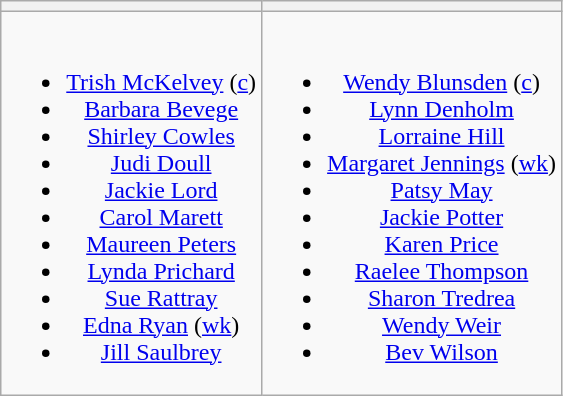<table class="wikitable" style="text-align:center">
<tr>
<th></th>
<th></th>
</tr>
<tr style="vertical-align:top">
<td><br><ul><li><a href='#'>Trish McKelvey</a> (<a href='#'>c</a>)</li><li><a href='#'>Barbara Bevege</a></li><li><a href='#'>Shirley Cowles</a></li><li><a href='#'>Judi Doull</a></li><li><a href='#'>Jackie Lord</a></li><li><a href='#'>Carol Marett</a></li><li><a href='#'>Maureen Peters</a></li><li><a href='#'>Lynda Prichard</a></li><li><a href='#'>Sue Rattray</a></li><li><a href='#'>Edna Ryan</a> (<a href='#'>wk</a>)</li><li><a href='#'>Jill Saulbrey</a></li></ul></td>
<td><br><ul><li><a href='#'>Wendy Blunsden</a> (<a href='#'>c</a>)</li><li><a href='#'>Lynn Denholm</a></li><li><a href='#'>Lorraine Hill</a></li><li><a href='#'>Margaret Jennings</a> (<a href='#'>wk</a>)</li><li><a href='#'>Patsy May</a></li><li><a href='#'>Jackie Potter</a></li><li><a href='#'>Karen Price</a></li><li><a href='#'>Raelee Thompson</a></li><li><a href='#'>Sharon Tredrea</a></li><li><a href='#'>Wendy Weir</a></li><li><a href='#'>Bev Wilson</a></li></ul></td>
</tr>
</table>
